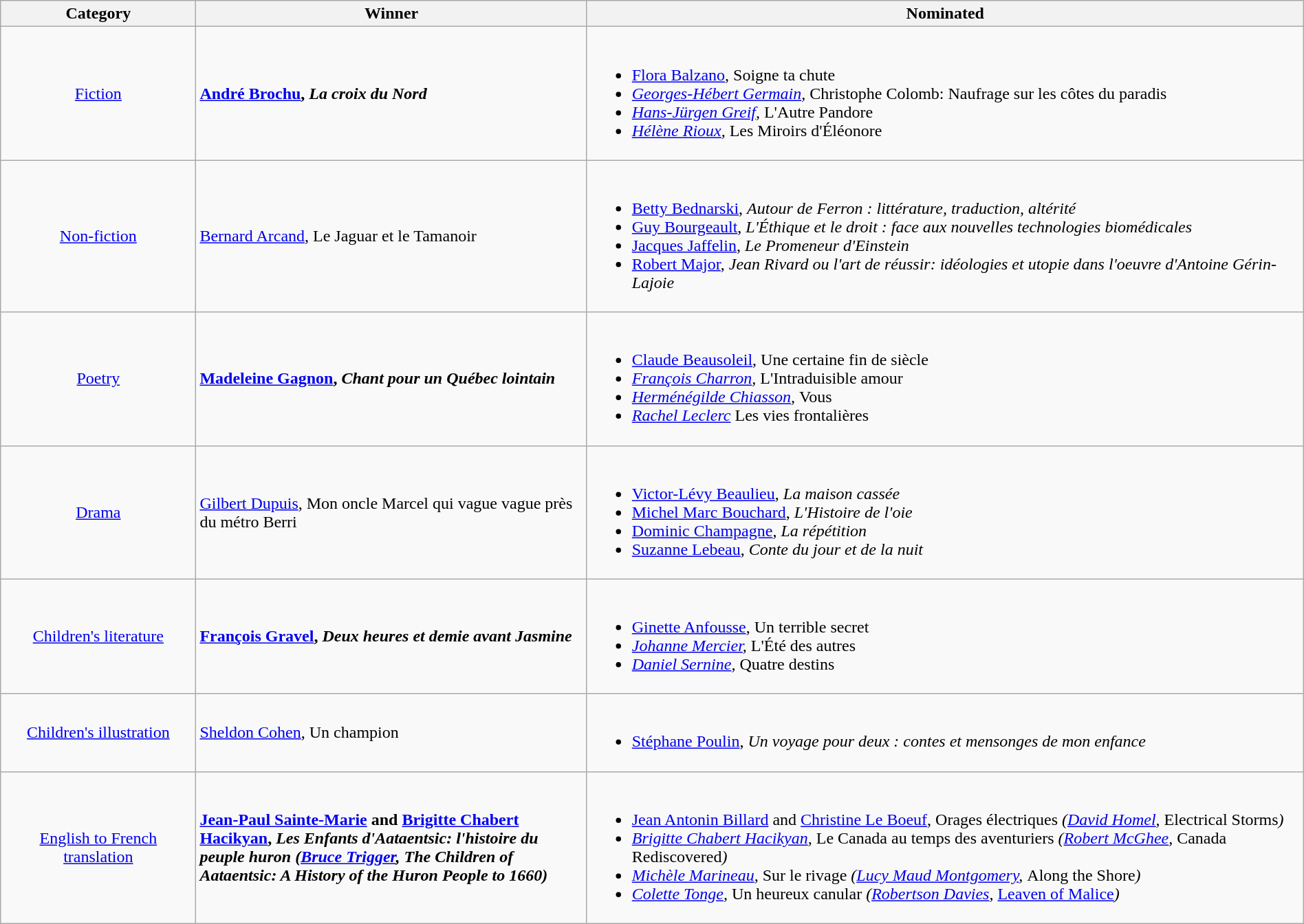<table class="wikitable" width="100%">
<tr>
<th width=15%>Category</th>
<th width=30%>Winner</th>
<th width=55%>Nominated</th>
</tr>
<tr>
<td align="center"><a href='#'>Fiction</a></td>
<td> <strong><a href='#'>André Brochu</a>, <em>La croix du Nord<strong><em></td>
<td><br><ul><li><a href='#'>Flora Balzano</a>, </em>Soigne ta chute<em></li><li><a href='#'>Georges-Hébert Germain</a>, </em>Christophe Colomb: Naufrage sur les côtes du paradis<em></li><li><a href='#'>Hans-Jürgen Greif</a>, </em>L'Autre Pandore<em></li><li><a href='#'>Hélène Rioux</a>, </em>Les Miroirs d'Éléonore<em></li></ul></td>
</tr>
<tr>
<td align="center"><a href='#'>Non-fiction</a></td>
<td> </strong><a href='#'>Bernard Arcand</a>, </em>Le Jaguar et le Tamanoir</em></strong></td>
<td><br><ul><li><a href='#'>Betty Bednarski</a>, <em>Autour de Ferron : littérature, traduction, altérité</em></li><li><a href='#'>Guy Bourgeault</a>, <em>L'Éthique et le droit : face aux nouvelles technologies biomédicales</em></li><li><a href='#'>Jacques Jaffelin</a>, <em>Le Promeneur d'Einstein</em></li><li><a href='#'>Robert Major</a>, <em>Jean Rivard ou l'art de réussir:  idéologies et utopie dans l'oeuvre d'Antoine Gérin-Lajoie</em></li></ul></td>
</tr>
<tr>
<td align="center"><a href='#'>Poetry</a></td>
<td> <strong><a href='#'>Madeleine Gagnon</a>, <em>Chant pour un Québec lointain<strong><em></td>
<td><br><ul><li><a href='#'>Claude Beausoleil</a>, </em>Une certaine fin de siècle<em></li><li><a href='#'>François Charron</a>, </em>L'Intraduisible amour<em></li><li><a href='#'>Herménégilde Chiasson</a>, </em>Vous<em></li><li><a href='#'>Rachel Leclerc</a> </em>Les vies frontalières<em></li></ul></td>
</tr>
<tr>
<td align="center"><a href='#'>Drama</a></td>
<td> </strong><a href='#'>Gilbert Dupuis</a>, </em>Mon oncle Marcel qui vague vague près du métro Berri</em></strong></td>
<td><br><ul><li><a href='#'>Victor-Lévy Beaulieu</a>, <em>La maison cassée</em></li><li><a href='#'>Michel Marc Bouchard</a>, <em>L'Histoire de l'oie</em></li><li><a href='#'>Dominic Champagne</a>, <em>La répétition</em></li><li><a href='#'>Suzanne Lebeau</a>, <em>Conte du jour et de la nuit</em></li></ul></td>
</tr>
<tr>
<td align="center"><a href='#'>Children's literature</a></td>
<td> <strong><a href='#'>François Gravel</a>, <em>Deux heures et demie avant Jasmine<strong><em></td>
<td><br><ul><li><a href='#'>Ginette Anfousse</a>, </em>Un terrible secret<em></li><li><a href='#'>Johanne Mercier</a>, </em>L'Été des autres<em></li><li><a href='#'>Daniel Sernine</a>, </em>Quatre destins<em></li></ul></td>
</tr>
<tr>
<td align="center"><a href='#'>Children's illustration</a></td>
<td> </strong><a href='#'>Sheldon Cohen</a>, </em>Un champion</em></strong></td>
<td><br><ul><li><a href='#'>Stéphane Poulin</a>, <em>Un voyage pour deux : contes et mensonges de mon enfance</em></li></ul></td>
</tr>
<tr>
<td align="center"><a href='#'>English to French translation</a></td>
<td> <strong><a href='#'>Jean-Paul Sainte-Marie</a> and	<a href='#'>Brigitte Chabert Hacikyan</a>, <em>Les Enfants d'Aataentsic: l'histoire du peuple huron<strong><em> (<a href='#'>Bruce Trigger</a>, </em>The Children of Aataentsic: A History of the Huron People to 1660<em>)</td>
<td><br><ul><li><a href='#'>Jean Antonin Billard</a> and <a href='#'>Christine Le Boeuf</a>, </em>Orages électriques<em> (<a href='#'>David Homel</a>, </em>Electrical Storms<em>)</li><li><a href='#'>Brigitte Chabert Hacikyan</a>, </em>Le Canada au temps des aventuriers<em> (<a href='#'>Robert McGhee</a>, </em>Canada Rediscovered<em>)</li><li><a href='#'>Michèle Marineau</a>, </em>Sur le rivage<em> (<a href='#'>Lucy Maud Montgomery</a>, </em>Along the Shore<em>)</li><li><a href='#'>Colette Tonge</a>, </em>Un heureux canular<em> (<a href='#'>Robertson Davies</a>, </em><a href='#'>Leaven of Malice</a><em>)</li></ul></td>
</tr>
</table>
